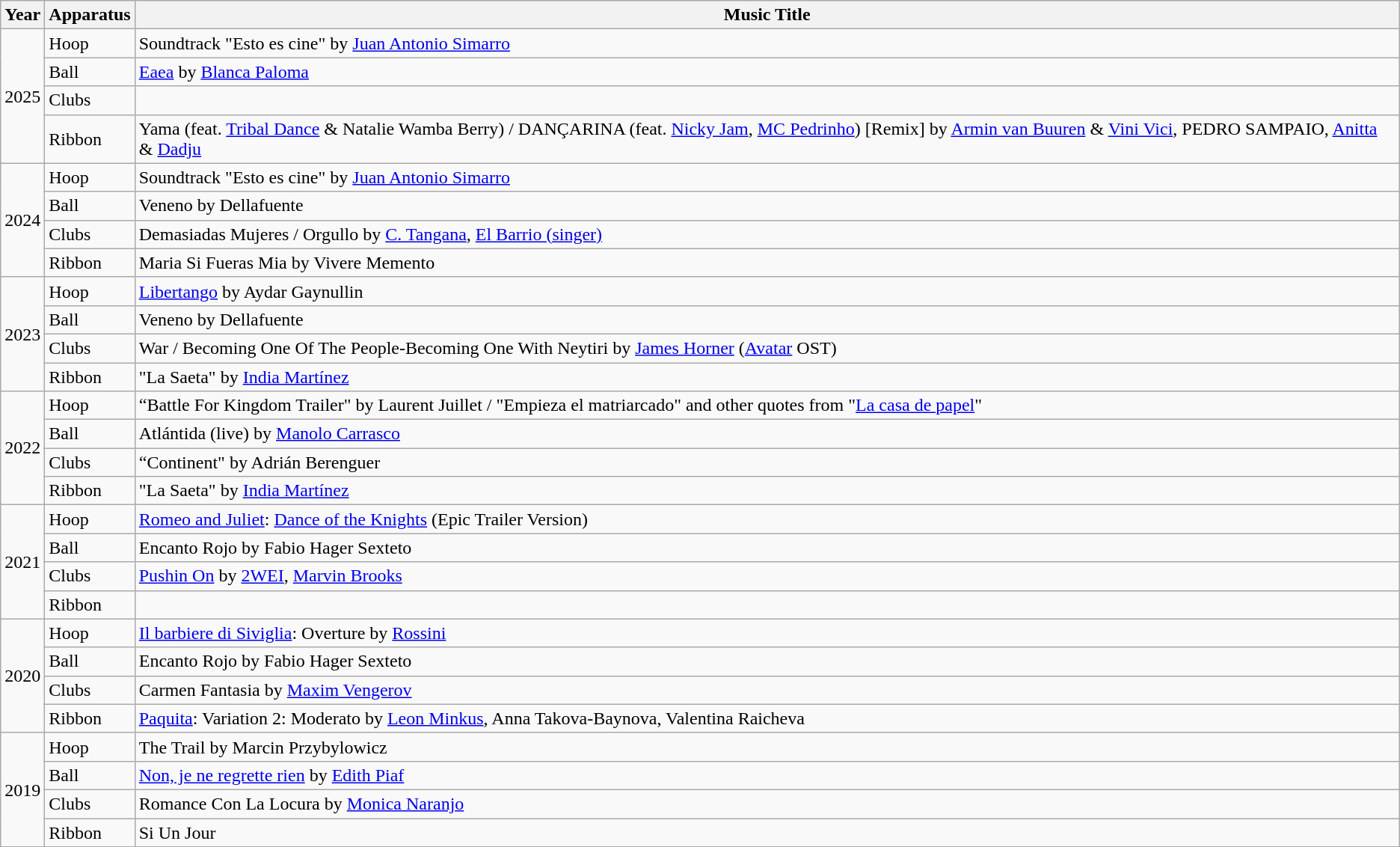<table class="wikitable">
<tr>
<th>Year</th>
<th>Apparatus</th>
<th>Music Title</th>
</tr>
<tr>
<td rowspan="4">2025</td>
<td>Hoop</td>
<td>Soundtrack "Esto es cine" by <a href='#'>Juan Antonio Simarro</a></td>
</tr>
<tr>
<td>Ball</td>
<td><a href='#'>Eaea</a> by <a href='#'>Blanca Paloma</a></td>
</tr>
<tr>
<td>Clubs</td>
<td></td>
</tr>
<tr>
<td>Ribbon</td>
<td>Yama (feat. <a href='#'>Tribal Dance</a> & Natalie Wamba Berry) / DANÇARINA (feat. <a href='#'>Nicky Jam</a>, <a href='#'>MC Pedrinho</a>) [Remix] by <a href='#'>Armin van Buuren</a> & <a href='#'>Vini Vici</a>, PEDRO SAMPAIO, <a href='#'>Anitta</a> & <a href='#'>Dadju</a></td>
</tr>
<tr>
<td rowspan="4">2024</td>
<td>Hoop</td>
<td>Soundtrack "Esto es cine" by <a href='#'>Juan Antonio Simarro</a></td>
</tr>
<tr>
<td>Ball</td>
<td>Veneno by Dellafuente</td>
</tr>
<tr>
<td>Clubs</td>
<td>Demasiadas Mujeres / Orgullo by <a href='#'>C. Tangana</a>, <a href='#'>El Barrio (singer)</a></td>
</tr>
<tr>
<td>Ribbon</td>
<td>Maria Si Fueras Mia by Vivere Memento</td>
</tr>
<tr>
<td rowspan="4">2023</td>
<td>Hoop</td>
<td><a href='#'>Libertango</a> by Aydar Gaynullin</td>
</tr>
<tr>
<td>Ball</td>
<td>Veneno by Dellafuente</td>
</tr>
<tr>
<td>Clubs</td>
<td>War / Becoming One Of The People-Becoming One With Neytiri by <a href='#'>James Horner</a> (<a href='#'>Avatar</a> OST)</td>
</tr>
<tr>
<td>Ribbon</td>
<td>"La Saeta" by <a href='#'>India Martínez</a></td>
</tr>
<tr>
<td rowspan="4">2022</td>
<td>Hoop</td>
<td>“Battle For Kingdom Trailer" by Laurent Juillet / "Empieza el matriarcado" and other quotes from "<a href='#'>La casa de papel</a>"</td>
</tr>
<tr>
<td>Ball</td>
<td>Atlántida (live) by <a href='#'>Manolo Carrasco</a></td>
</tr>
<tr>
<td>Clubs</td>
<td>“Continent" by Adrián Berenguer</td>
</tr>
<tr>
<td>Ribbon</td>
<td>"La Saeta" by <a href='#'>India Martínez</a></td>
</tr>
<tr>
<td rowspan="4">2021</td>
<td>Hoop</td>
<td><a href='#'>Romeo and Juliet</a>: <a href='#'>Dance of the Knights</a> (Epic Trailer Version)</td>
</tr>
<tr>
<td>Ball</td>
<td>Encanto Rojo by Fabio Hager Sexteto</td>
</tr>
<tr>
<td>Clubs</td>
<td><a href='#'>Pushin On</a> by <a href='#'>2WEI</a>, <a href='#'>Marvin Brooks</a></td>
</tr>
<tr>
<td>Ribbon</td>
<td></td>
</tr>
<tr>
<td rowspan="4">2020</td>
<td>Hoop</td>
<td><a href='#'>Il barbiere di Siviglia</a>: Overture  by <a href='#'>Rossini</a></td>
</tr>
<tr>
<td>Ball</td>
<td>Encanto Rojo by Fabio Hager Sexteto</td>
</tr>
<tr>
<td>Clubs</td>
<td>Carmen Fantasia by <a href='#'>Maxim Vengerov</a></td>
</tr>
<tr>
<td>Ribbon</td>
<td><a href='#'>Paquita</a>: Variation 2: Moderato by <a href='#'>Leon Minkus</a>, Anna Takova-Baynova, Valentina Raicheva</td>
</tr>
<tr>
<td rowspan="4">2019</td>
<td>Hoop</td>
<td>The Trail by Marcin Przybylowicz</td>
</tr>
<tr>
<td>Ball</td>
<td><a href='#'>Non, je ne regrette rien</a> by <a href='#'>Edith Piaf</a></td>
</tr>
<tr>
<td>Clubs</td>
<td>Romance Con La Locura by <a href='#'>Monica Naranjo</a></td>
</tr>
<tr>
<td>Ribbon</td>
<td>Si Un Jour</td>
</tr>
</table>
